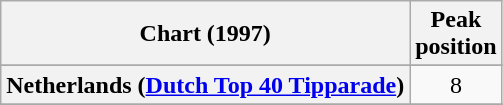<table class="wikitable sortable plainrowheaders" style="text-align:center">
<tr>
<th>Chart (1997)</th>
<th>Peak<br>position</th>
</tr>
<tr>
</tr>
<tr>
</tr>
<tr>
</tr>
<tr>
<th scope="row">Netherlands (<a href='#'>Dutch Top 40 Tipparade</a>)</th>
<td>8</td>
</tr>
<tr>
</tr>
<tr>
</tr>
<tr>
</tr>
<tr>
</tr>
<tr>
</tr>
<tr>
</tr>
<tr>
</tr>
<tr>
</tr>
</table>
